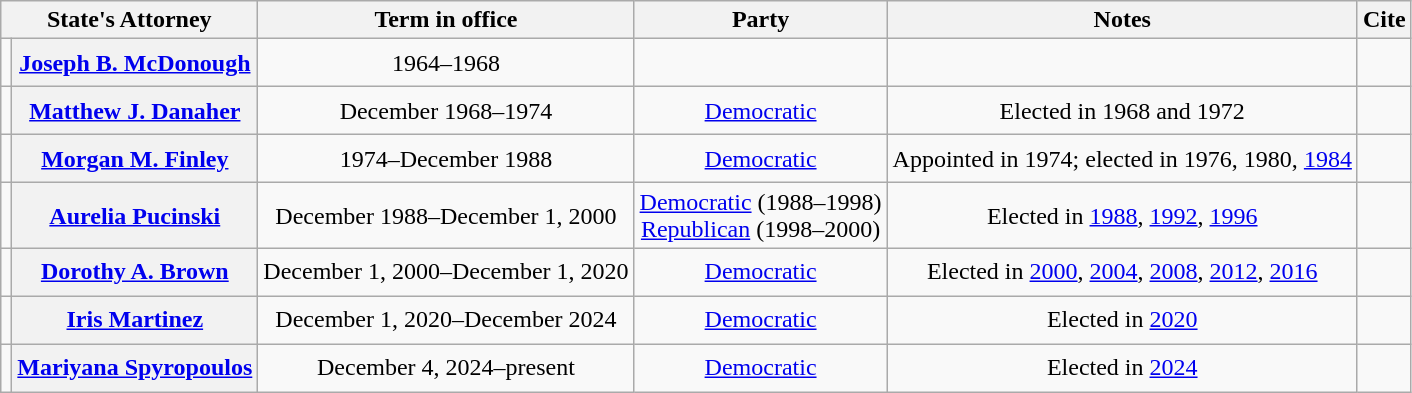<table class="wikitable sortable" style="text-align:center;">
<tr>
<th colspan="2">State's Attorney</th>
<th scope="col">Term in office</th>
<th scope="col">Party</th>
<th scope="col">Notes</th>
<th scope="col">Cite</th>
</tr>
<tr style="height:2em;">
<td></td>
<th><a href='#'>Joseph B. McDonough</a></th>
<td>1964–1968</td>
<td></td>
<td></td>
<td></td>
</tr>
<tr style="height:2em;">
<td></td>
<th><a href='#'>Matthew J. Danaher</a></th>
<td>December 1968–1974</td>
<td><a href='#'>Democratic</a></td>
<td>Elected in 1968 and 1972</td>
<td></td>
</tr>
<tr style="height:2em;">
<td></td>
<th><a href='#'>Morgan M. Finley</a></th>
<td>1974–December 1988</td>
<td><a href='#'>Democratic</a></td>
<td>Appointed in 1974; elected in 1976, 1980, <a href='#'>1984</a></td>
<td></td>
</tr>
<tr style="height:2em;">
<td></td>
<th><a href='#'>Aurelia Pucinski</a></th>
<td>December 1988–December 1, 2000</td>
<td><a href='#'>Democratic</a> (1988–1998)<br><a href='#'>Republican</a> (1998–2000)</td>
<td>Elected in <a href='#'>1988</a>, <a href='#'>1992</a>, <a href='#'>1996</a></td>
<td></td>
</tr>
<tr style="height:2em;">
<td></td>
<th scope="row"><a href='#'>Dorothy A. Brown</a></th>
<td>December 1, 2000–December 1, 2020</td>
<td><a href='#'>Democratic</a></td>
<td>Elected in <a href='#'>2000</a>, <a href='#'>2004</a>, <a href='#'>2008</a>, <a href='#'>2012</a>, <a href='#'>2016</a></td>
<td></td>
</tr>
<tr style="height:2em;">
<td></td>
<th scope="row"><a href='#'>Iris Martinez</a></th>
<td>December 1, 2020–December 2024</td>
<td><a href='#'>Democratic</a></td>
<td>Elected in <a href='#'>2020</a></td>
<td></td>
</tr>
<tr style="height:2em;">
<td></td>
<th scope="row"><a href='#'>Mariyana Spyropoulos</a></th>
<td>December 4, 2024–present</td>
<td><a href='#'>Democratic</a></td>
<td>Elected in <a href='#'>2024</a></td>
<td></td>
</tr>
</table>
